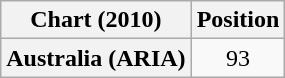<table class="wikitable plainrowheaders" style="text-align:center">
<tr>
<th scope="col">Chart (2010)</th>
<th scope="col">Position</th>
</tr>
<tr>
<th scope="row">Australia (ARIA)</th>
<td style="text-align:center;">93</td>
</tr>
</table>
